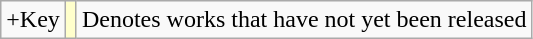<table class="wikitable">
<tr>
<td>+Key</td>
<td style="background:#FFFFCC;"></td>
<td>Denotes works that have not yet been released</td>
</tr>
</table>
